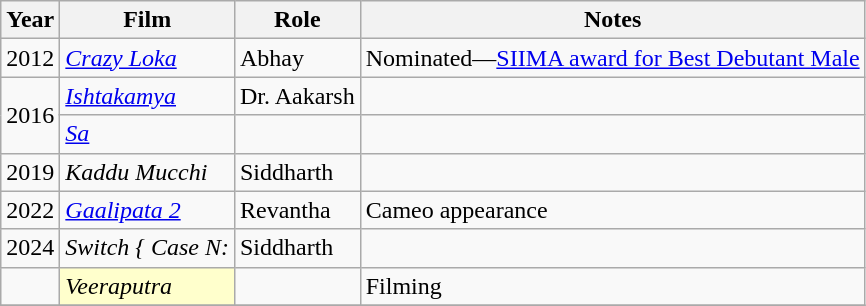<table class="wikitable sortable">
<tr>
<th>Year</th>
<th>Film</th>
<th>Role</th>
<th>Notes</th>
</tr>
<tr>
<td>2012</td>
<td><em><a href='#'>Crazy Loka</a></em></td>
<td>Abhay</td>
<td>Nominated—<a href='#'>SIIMA award for Best Debutant Male</a></td>
</tr>
<tr>
<td rowspan="2">2016</td>
<td><em><a href='#'>Ishtakamya</a></em></td>
<td>Dr. Aakarsh</td>
<td></td>
</tr>
<tr>
<td><em><a href='#'>Sa</a></em></td>
<td></td>
<td></td>
</tr>
<tr>
<td>2019</td>
<td><em>Kaddu Mucchi</em></td>
<td>Siddharth</td>
<td></td>
</tr>
<tr>
<td>2022</td>
<td><em><a href='#'>Gaalipata 2</a></em></td>
<td>Revantha</td>
<td>Cameo appearance</td>
</tr>
<tr>
<td>2024</td>
<td><em>Switch { Case N:</em></td>
<td>Siddharth</td>
<td></td>
</tr>
<tr>
<td></td>
<td style="background:#FFFFCC;"><em>Veeraputra</em></td>
<td></td>
<td>Filming</td>
</tr>
<tr>
</tr>
</table>
